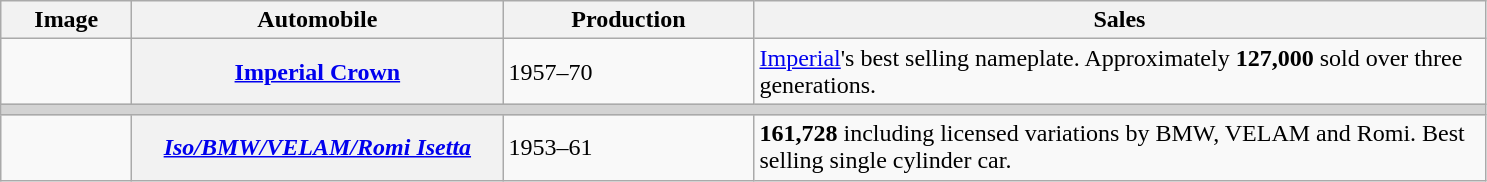<table class="wikitable">
<tr>
<th style="width:5em">Image</th>
<th style="width:15em">Automobile</th>
<th style="width:10em">Production</th>
<th style="width:30em">Sales</th>
</tr>
<tr>
<td></td>
<th><a href='#'>Imperial Crown</a></th>
<td>1957–70</td>
<td><a href='#'>Imperial</a>'s best selling nameplate. Approximately <strong>127,000</strong> sold over three generations.</td>
</tr>
<tr style="background:lightgrey;">
<td colspan="4"></td>
</tr>
<tr>
<td></td>
<th><em><a href='#'>Iso/BMW/VELAM/Romi Isetta</a></em></th>
<td>1953–61</td>
<td><strong>161,728</strong> including licensed variations by BMW, VELAM and Romi. Best selling single cylinder car.</td>
</tr>
</table>
